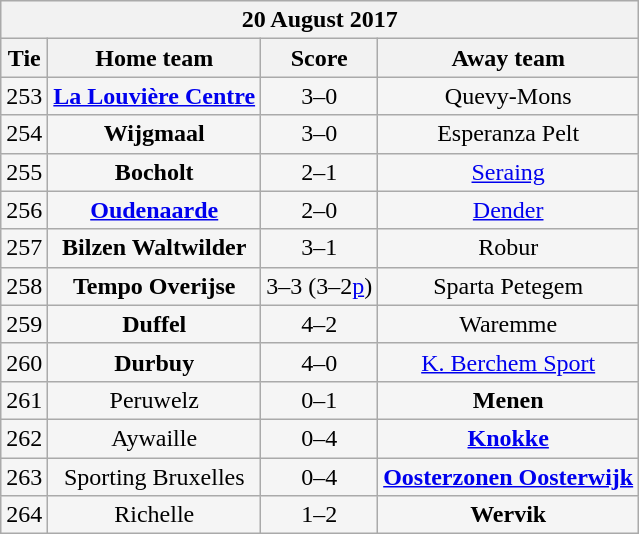<table class="wikitable" style="background:WhiteSmoke; text-align:center">
<tr>
<th colspan="4">20 August 2017</th>
</tr>
<tr>
<th>Tie</th>
<th>Home team</th>
<th>Score</th>
<th>Away team</th>
</tr>
<tr>
<td>253</td>
<td><strong><a href='#'>La Louvière Centre</a></strong></td>
<td>3–0</td>
<td>Quevy-Mons</td>
</tr>
<tr>
<td>254</td>
<td><strong>Wijgmaal</strong></td>
<td>3–0</td>
<td>Esperanza Pelt</td>
</tr>
<tr>
<td>255</td>
<td><strong>Bocholt</strong></td>
<td>2–1</td>
<td><a href='#'>Seraing</a></td>
</tr>
<tr>
<td>256</td>
<td><strong><a href='#'>Oudenaarde</a></strong></td>
<td>2–0</td>
<td><a href='#'>Dender</a></td>
</tr>
<tr>
<td>257</td>
<td><strong>Bilzen Waltwilder</strong></td>
<td>3–1</td>
<td>Robur</td>
</tr>
<tr>
<td>258</td>
<td><strong>Tempo Overijse</strong></td>
<td>3–3 (3–2<a href='#'>p</a>)</td>
<td>Sparta Petegem</td>
</tr>
<tr>
<td>259</td>
<td><strong>Duffel</strong></td>
<td>4–2</td>
<td>Waremme</td>
</tr>
<tr>
<td>260</td>
<td><strong>Durbuy</strong></td>
<td>4–0</td>
<td><a href='#'>K. Berchem Sport</a></td>
</tr>
<tr>
<td>261</td>
<td>Peruwelz</td>
<td>0–1</td>
<td><strong>Menen</strong></td>
</tr>
<tr>
<td>262</td>
<td>Aywaille</td>
<td>0–4</td>
<td><strong><a href='#'>Knokke</a></strong></td>
</tr>
<tr>
<td>263</td>
<td>Sporting Bruxelles</td>
<td>0–4</td>
<td><strong><a href='#'>Oosterzonen Oosterwijk</a></strong></td>
</tr>
<tr>
<td>264</td>
<td>Richelle</td>
<td>1–2</td>
<td><strong>Wervik</strong></td>
</tr>
</table>
